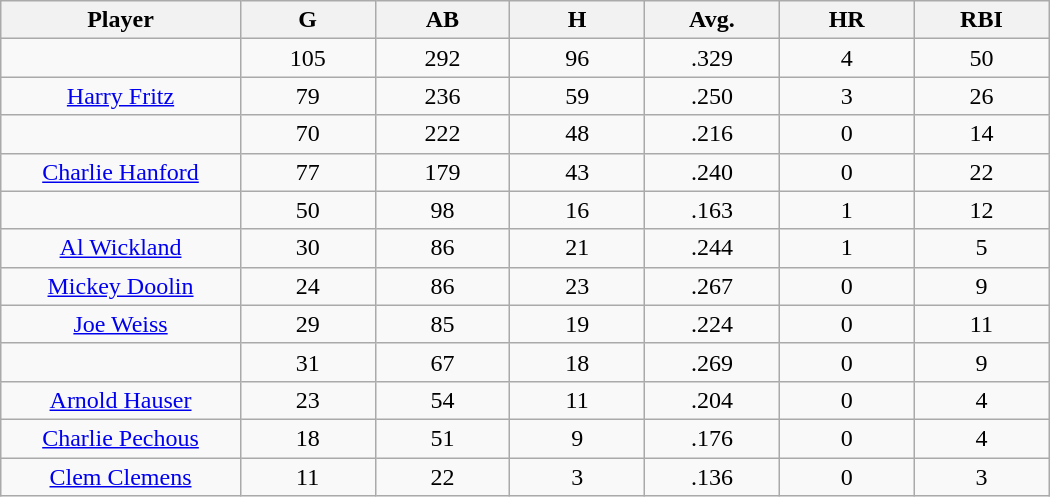<table class="wikitable sortable">
<tr>
<th bgcolor="#DDDDFF" width="16%">Player</th>
<th bgcolor="#DDDDFF" width="9%">G</th>
<th bgcolor="#DDDDFF" width="9%">AB</th>
<th bgcolor="#DDDDFF" width="9%">H</th>
<th bgcolor="#DDDDFF" width="9%">Avg.</th>
<th bgcolor="#DDDDFF" width="9%">HR</th>
<th bgcolor="#DDDDFF" width="9%">RBI</th>
</tr>
<tr align="center">
<td></td>
<td>105</td>
<td>292</td>
<td>96</td>
<td>.329</td>
<td>4</td>
<td>50</td>
</tr>
<tr align="center">
<td><a href='#'>Harry Fritz</a></td>
<td>79</td>
<td>236</td>
<td>59</td>
<td>.250</td>
<td>3</td>
<td>26</td>
</tr>
<tr align="center">
<td></td>
<td>70</td>
<td>222</td>
<td>48</td>
<td>.216</td>
<td>0</td>
<td>14</td>
</tr>
<tr align="center">
<td><a href='#'>Charlie Hanford</a></td>
<td>77</td>
<td>179</td>
<td>43</td>
<td>.240</td>
<td>0</td>
<td>22</td>
</tr>
<tr align="center">
<td></td>
<td>50</td>
<td>98</td>
<td>16</td>
<td>.163</td>
<td>1</td>
<td>12</td>
</tr>
<tr align="center">
<td><a href='#'>Al Wickland</a></td>
<td>30</td>
<td>86</td>
<td>21</td>
<td>.244</td>
<td>1</td>
<td>5</td>
</tr>
<tr align="center">
<td><a href='#'>Mickey Doolin</a></td>
<td>24</td>
<td>86</td>
<td>23</td>
<td>.267</td>
<td>0</td>
<td>9</td>
</tr>
<tr align="center">
<td><a href='#'>Joe Weiss</a></td>
<td>29</td>
<td>85</td>
<td>19</td>
<td>.224</td>
<td>0</td>
<td>11</td>
</tr>
<tr align="center">
<td></td>
<td>31</td>
<td>67</td>
<td>18</td>
<td>.269</td>
<td>0</td>
<td>9</td>
</tr>
<tr align="center">
<td><a href='#'>Arnold Hauser</a></td>
<td>23</td>
<td>54</td>
<td>11</td>
<td>.204</td>
<td>0</td>
<td>4</td>
</tr>
<tr align="center">
<td><a href='#'>Charlie Pechous</a></td>
<td>18</td>
<td>51</td>
<td>9</td>
<td>.176</td>
<td>0</td>
<td>4</td>
</tr>
<tr align="center">
<td><a href='#'>Clem Clemens</a></td>
<td>11</td>
<td>22</td>
<td>3</td>
<td>.136</td>
<td>0</td>
<td>3</td>
</tr>
</table>
